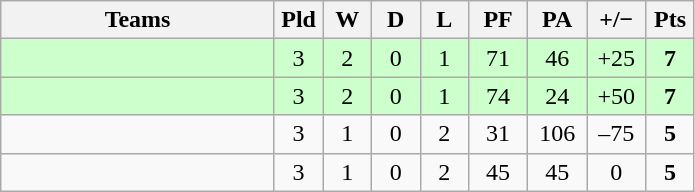<table class="wikitable" style="text-align: center;">
<tr>
<th width="175">Teams</th>
<th width="25">Pld</th>
<th width="25">W</th>
<th width="25">D</th>
<th width="25">L</th>
<th width="32">PF</th>
<th width="32">PA</th>
<th width="32">+/−</th>
<th width="25">Pts</th>
</tr>
<tr bgcolor=ccffcc>
<td align=left></td>
<td>3</td>
<td>2</td>
<td>0</td>
<td>1</td>
<td>71</td>
<td>46</td>
<td>+25</td>
<td><strong>7</strong></td>
</tr>
<tr bgcolor=ccffcc>
<td align=left></td>
<td>3</td>
<td>2</td>
<td>0</td>
<td>1</td>
<td>74</td>
<td>24</td>
<td>+50</td>
<td><strong>7</strong></td>
</tr>
<tr>
<td align=left></td>
<td>3</td>
<td>1</td>
<td>0</td>
<td>2</td>
<td>31</td>
<td>106</td>
<td>–75</td>
<td><strong>5</strong></td>
</tr>
<tr>
<td align=left></td>
<td>3</td>
<td>1</td>
<td>0</td>
<td>2</td>
<td>45</td>
<td>45</td>
<td>0</td>
<td><strong>5</strong></td>
</tr>
</table>
